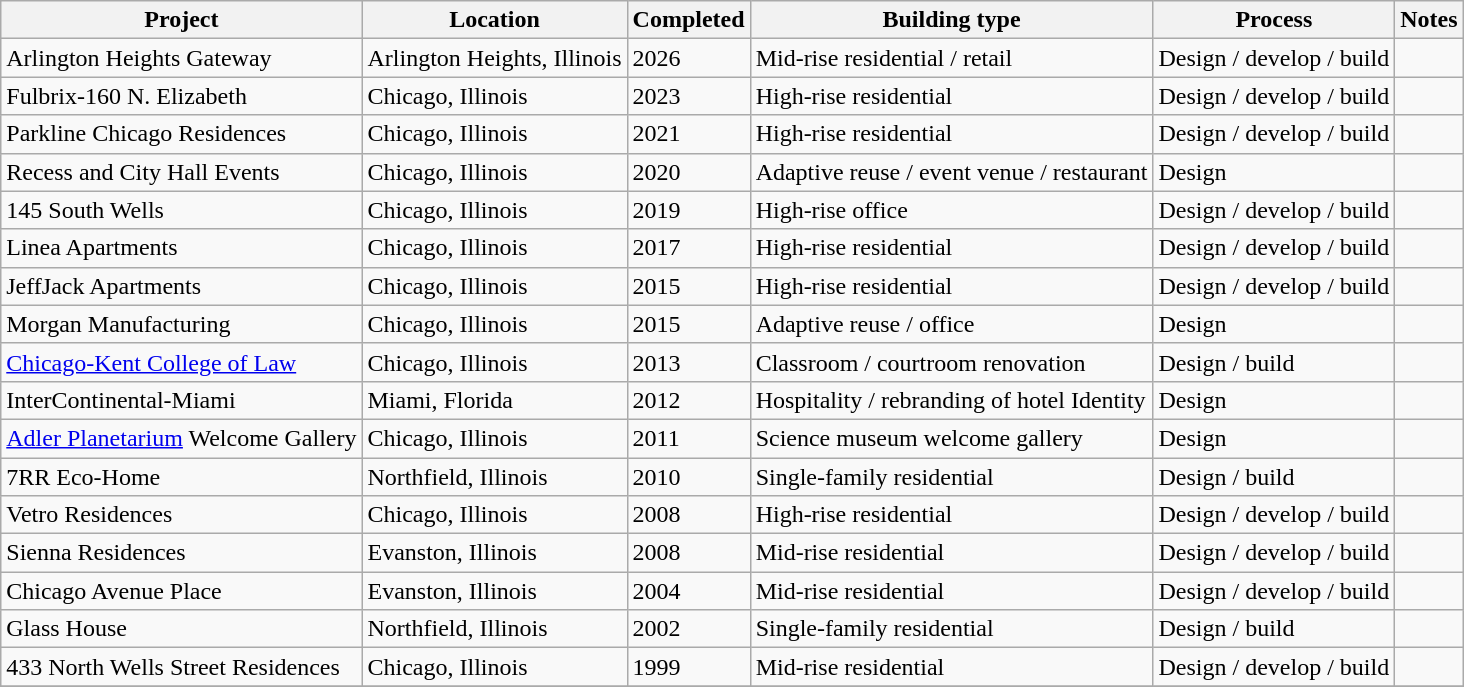<table class="wikitable sortable">
<tr>
<th>Project</th>
<th>Location</th>
<th>Completed</th>
<th>Building type</th>
<th>Process</th>
<th>Notes</th>
</tr>
<tr>
<td>Arlington Heights Gateway</td>
<td>Arlington Heights, Illinois</td>
<td>2026</td>
<td>Mid-rise residential / retail</td>
<td>Design / develop / build</td>
<td></td>
</tr>
<tr>
<td>Fulbrix-160 N. Elizabeth</td>
<td>Chicago, Illinois</td>
<td>2023</td>
<td>High-rise residential</td>
<td>Design / develop / build</td>
<td></td>
</tr>
<tr>
<td>Parkline Chicago Residences</td>
<td>Chicago, Illinois</td>
<td>2021</td>
<td>High-rise residential</td>
<td>Design / develop / build</td>
<td></td>
</tr>
<tr>
<td>Recess and City Hall Events</td>
<td>Chicago, Illinois</td>
<td>2020</td>
<td>Adaptive reuse / event venue / restaurant</td>
<td>Design</td>
<td></td>
</tr>
<tr>
<td>145 South Wells</td>
<td>Chicago, Illinois</td>
<td>2019</td>
<td>High-rise office</td>
<td>Design / develop / build</td>
<td></td>
</tr>
<tr>
<td>Linea Apartments</td>
<td>Chicago, Illinois</td>
<td>2017</td>
<td>High-rise residential</td>
<td>Design / develop / build</td>
<td></td>
</tr>
<tr>
<td>JeffJack Apartments</td>
<td>Chicago, Illinois</td>
<td>2015</td>
<td>High-rise residential</td>
<td>Design / develop / build</td>
<td></td>
</tr>
<tr>
<td>Morgan Manufacturing</td>
<td>Chicago, Illinois</td>
<td>2015</td>
<td>Adaptive reuse / office</td>
<td>Design</td>
<td></td>
</tr>
<tr>
<td><a href='#'>Chicago-Kent College of Law</a></td>
<td>Chicago, Illinois</td>
<td>2013</td>
<td>Classroom / courtroom renovation</td>
<td>Design / build</td>
<td></td>
</tr>
<tr>
<td>InterContinental-Miami</td>
<td>Miami, Florida</td>
<td>2012</td>
<td>Hospitality / rebranding of hotel Identity</td>
<td>Design</td>
<td></td>
</tr>
<tr>
<td><a href='#'>Adler Planetarium</a> Welcome Gallery</td>
<td>Chicago, Illinois</td>
<td>2011</td>
<td>Science museum welcome gallery</td>
<td>Design</td>
<td></td>
</tr>
<tr>
<td>7RR Eco-Home</td>
<td>Northfield, Illinois</td>
<td>2010</td>
<td>Single-family residential</td>
<td>Design / build</td>
<td></td>
</tr>
<tr>
<td>Vetro Residences</td>
<td>Chicago, Illinois</td>
<td>2008</td>
<td>High-rise residential</td>
<td>Design / develop / build</td>
<td></td>
</tr>
<tr>
<td>Sienna Residences</td>
<td>Evanston, Illinois</td>
<td>2008</td>
<td>Mid-rise residential</td>
<td>Design / develop / build</td>
<td></td>
</tr>
<tr>
<td>Chicago Avenue Place</td>
<td>Evanston, Illinois</td>
<td>2004</td>
<td>Mid-rise residential</td>
<td>Design / develop / build</td>
<td></td>
</tr>
<tr>
<td>Glass House</td>
<td>Northfield, Illinois</td>
<td>2002</td>
<td>Single-family residential</td>
<td>Design / build</td>
<td></td>
</tr>
<tr>
<td>433 North Wells Street Residences</td>
<td>Chicago, Illinois</td>
<td>1999</td>
<td>Mid-rise residential</td>
<td>Design / develop / build</td>
<td></td>
</tr>
<tr>
</tr>
</table>
